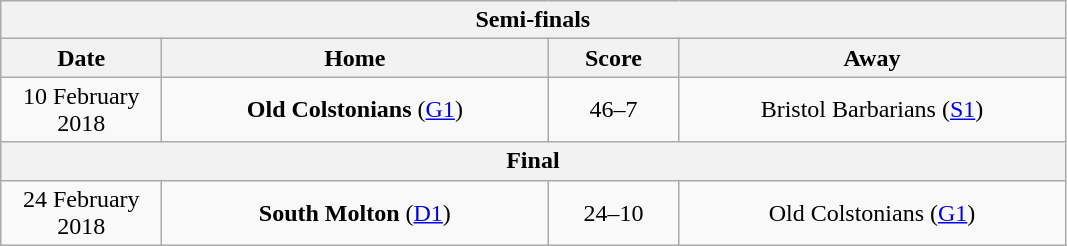<table class="wikitable" style="text-align: center">
<tr>
<th colspan=4>Semi-finals</th>
</tr>
<tr>
<th width=100>Date</th>
<th width=250>Home</th>
<th width=80>Score</th>
<th width=250>Away</th>
</tr>
<tr>
<td>10 February 2018</td>
<td><strong>Old Colstonians</strong> (<a href='#'>G1</a>)</td>
<td>46–7</td>
<td>Bristol Barbarians (<a href='#'>S1</a>)</td>
</tr>
<tr>
<th colspan="4">Final</th>
</tr>
<tr>
<td>24 February 2018</td>
<td><strong>South Molton</strong> (<a href='#'>D1</a>)</td>
<td>24–10</td>
<td>Old Colstonians (<a href='#'>G1</a>)</td>
</tr>
</table>
